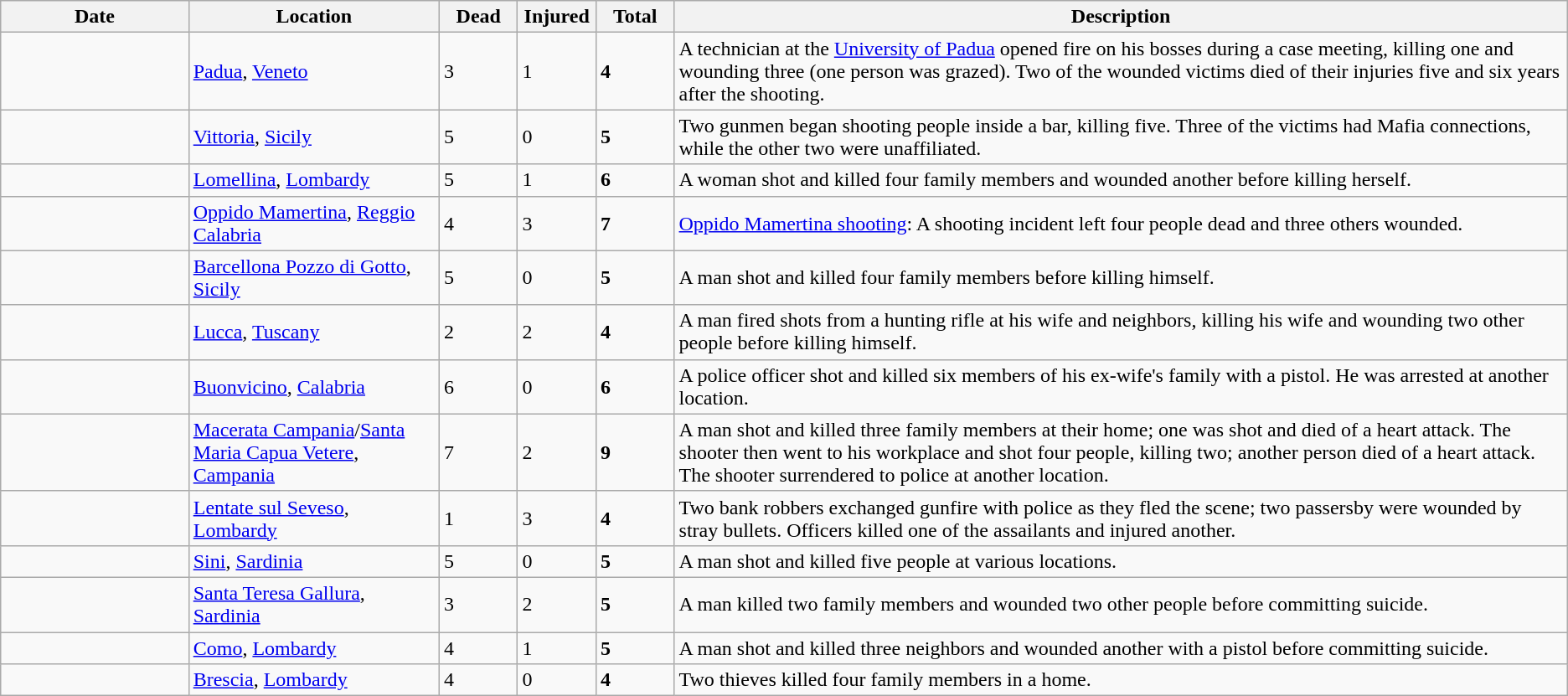<table class="wikitable sortable mw-datatable">
<tr>
<th width=12%>Date</th>
<th width=16%>Location</th>
<th width=5%>Dead</th>
<th width=5%>Injured</th>
<th width=5%>Total</th>
<th width=60%>Description</th>
</tr>
<tr>
<td></td>
<td><a href='#'>Padua</a>, <a href='#'>Veneto</a></td>
<td>3</td>
<td>1</td>
<td><strong>4</strong></td>
<td>A technician at the <a href='#'>University of Padua</a> opened fire on his bosses during a case meeting, killing one and wounding three (one person was grazed). Two of the wounded victims died of their injuries five and six years after the shooting.</td>
</tr>
<tr>
<td></td>
<td><a href='#'>Vittoria</a>, <a href='#'>Sicily</a></td>
<td>5</td>
<td>0</td>
<td><strong>5</strong></td>
<td>Two gunmen began shooting people inside a bar, killing five. Three of the victims had Mafia connections, while the other two were unaffiliated.</td>
</tr>
<tr>
<td></td>
<td><a href='#'>Lomellina</a>, <a href='#'>Lombardy</a></td>
<td>5</td>
<td>1</td>
<td><strong>6</strong></td>
<td>A woman shot and killed four family members and wounded another before killing herself.</td>
</tr>
<tr>
<td></td>
<td><a href='#'>Oppido Mamertina</a>, <a href='#'>Reggio Calabria</a></td>
<td>4</td>
<td>3</td>
<td><strong>7</strong></td>
<td><a href='#'>Oppido Mamertina shooting</a>: A shooting incident left four people dead and three others wounded.</td>
</tr>
<tr>
<td></td>
<td><a href='#'>Barcellona Pozzo di Gotto</a>, <a href='#'>Sicily</a></td>
<td>5</td>
<td>0</td>
<td><strong>5</strong></td>
<td>A man shot and killed four family members before killing himself.</td>
</tr>
<tr>
<td></td>
<td><a href='#'>Lucca</a>, <a href='#'>Tuscany</a></td>
<td>2</td>
<td>2</td>
<td><strong>4</strong></td>
<td>A man fired shots from a hunting rifle at his wife and neighbors, killing his wife and wounding two other people before killing himself.</td>
</tr>
<tr>
<td></td>
<td><a href='#'>Buonvicino</a>, <a href='#'>Calabria</a></td>
<td>6</td>
<td>0</td>
<td><strong>6</strong></td>
<td>A police officer shot and killed six members of his ex-wife's family with a pistol. He was arrested at another location.</td>
</tr>
<tr>
<td></td>
<td><a href='#'>Macerata Campania</a>/<a href='#'>Santa Maria Capua Vetere</a>, <a href='#'>Campania</a></td>
<td>7</td>
<td>2</td>
<td><strong>9</strong></td>
<td>A man shot and killed three family members at their home; one was shot and died of a heart attack. The shooter then went to his workplace and shot four people, killing two; another person died of a heart attack. The shooter surrendered to police at another location.</td>
</tr>
<tr>
<td></td>
<td><a href='#'>Lentate sul Seveso</a>, <a href='#'>Lombardy</a></td>
<td>1</td>
<td>3</td>
<td><strong>4</strong></td>
<td>Two bank robbers exchanged gunfire with police as they fled the scene; two passersby were wounded by stray bullets. Officers killed one of the assailants and injured another.</td>
</tr>
<tr>
<td></td>
<td><a href='#'>Sini</a>, <a href='#'>Sardinia</a></td>
<td>5</td>
<td>0</td>
<td><strong>5</strong></td>
<td>A man shot and killed five people at various locations.</td>
</tr>
<tr>
<td></td>
<td><a href='#'>Santa Teresa Gallura</a>, <a href='#'>Sardinia</a></td>
<td>3</td>
<td>2</td>
<td><strong>5</strong></td>
<td>A man killed two family members and wounded two other people before committing suicide.</td>
</tr>
<tr>
<td></td>
<td><a href='#'>Como</a>, <a href='#'>Lombardy</a></td>
<td>4</td>
<td>1</td>
<td><strong>5</strong></td>
<td>A man shot and killed three neighbors and wounded another with a pistol before committing suicide.</td>
</tr>
<tr>
<td></td>
<td><a href='#'>Brescia</a>, <a href='#'>Lombardy</a></td>
<td>4</td>
<td>0</td>
<td><strong>4</strong></td>
<td>Two thieves killed four family members in a home.</td>
</tr>
</table>
